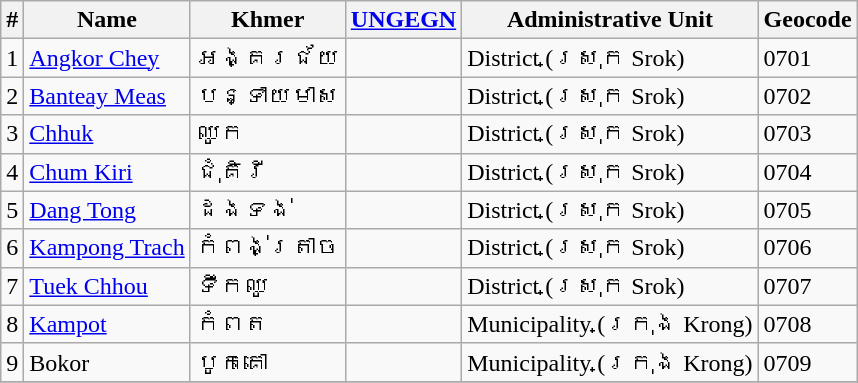<table class="wikitable sortable">
<tr>
<th>#</th>
<th>Name</th>
<th>Khmer</th>
<th><a href='#'>UNGEGN</a></th>
<th>Administrative Unit</th>
<th>Geocode</th>
</tr>
<tr>
<td>1</td>
<td><a href='#'>Angkor Chey</a></td>
<td>អង្គរជ័យ</td>
<td></td>
<td>District (ស្រុក Srok)</td>
<td>0701</td>
</tr>
<tr>
<td>2</td>
<td><a href='#'>Banteay Meas</a></td>
<td>បន្ទាយមាស</td>
<td></td>
<td>District (ស្រុក Srok)</td>
<td>0702</td>
</tr>
<tr>
<td>3</td>
<td><a href='#'>Chhuk</a></td>
<td>ឈូក</td>
<td></td>
<td>District (ស្រុក Srok)</td>
<td>0703</td>
</tr>
<tr>
<td>4</td>
<td><a href='#'>Chum Kiri</a></td>
<td>ជុំគិរី</td>
<td></td>
<td>District (ស្រុក Srok)</td>
<td>0704</td>
</tr>
<tr>
<td>5</td>
<td><a href='#'>Dang Tong</a></td>
<td>ដងទង់</td>
<td></td>
<td>District (ស្រុក Srok)</td>
<td>0705</td>
</tr>
<tr>
<td>6</td>
<td><a href='#'>Kampong Trach</a></td>
<td>កំពង់ត្រាច</td>
<td></td>
<td>District (ស្រុក Srok)</td>
<td>0706</td>
</tr>
<tr>
<td>7</td>
<td><a href='#'>Tuek Chhou</a></td>
<td>ទឹកឈូ</td>
<td></td>
<td>District (ស្រុក Srok)</td>
<td>0707</td>
</tr>
<tr>
<td>8</td>
<td><a href='#'>Kampot</a></td>
<td>កំពត</td>
<td></td>
<td>Municipality (ក្រុង Krong)</td>
<td>0708</td>
</tr>
<tr>
<td>9</td>
<td>Bokor</td>
<td>បូកគោ</td>
<td></td>
<td>Municipality (ក្រុង Krong)</td>
<td>0709</td>
</tr>
<tr>
</tr>
</table>
